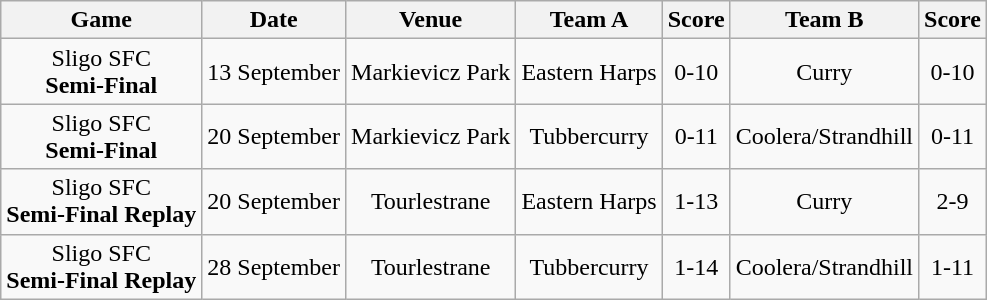<table class="wikitable">
<tr>
<th>Game</th>
<th>Date</th>
<th>Venue</th>
<th>Team A</th>
<th>Score</th>
<th>Team B</th>
<th>Score</th>
</tr>
<tr align="center">
<td>Sligo SFC<br><strong>Semi-Final</strong></td>
<td>13 September</td>
<td>Markievicz Park</td>
<td>Eastern Harps</td>
<td>0-10</td>
<td>Curry</td>
<td>0-10</td>
</tr>
<tr align="center">
<td>Sligo SFC<br><strong>Semi-Final</strong></td>
<td>20 September</td>
<td>Markievicz Park</td>
<td>Tubbercurry</td>
<td>0-11</td>
<td>Coolera/Strandhill</td>
<td>0-11</td>
</tr>
<tr align="center">
<td>Sligo SFC<br><strong>Semi-Final Replay</strong></td>
<td>20 September</td>
<td>Tourlestrane</td>
<td>Eastern Harps</td>
<td>1-13</td>
<td>Curry</td>
<td>2-9</td>
</tr>
<tr align="center">
<td>Sligo SFC<br><strong>Semi-Final Replay</strong></td>
<td>28 September</td>
<td>Tourlestrane</td>
<td>Tubbercurry</td>
<td>1-14</td>
<td>Coolera/Strandhill</td>
<td>1-11</td>
</tr>
</table>
